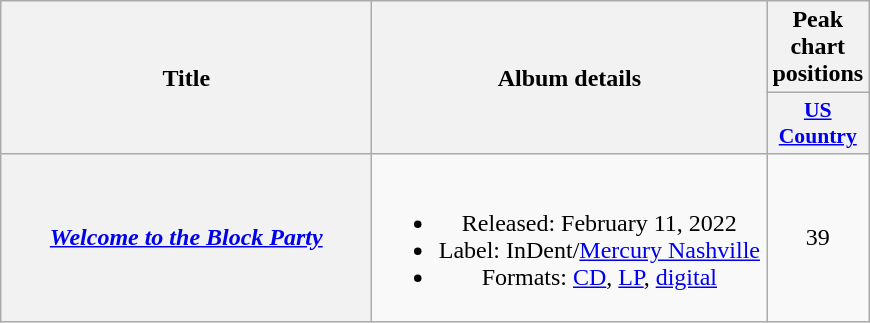<table class="wikitable plainrowheaders" style="text-align:center;" border="1">
<tr>
<th scope="col" rowspan="2" style="width:15em;">Title</th>
<th scope="col" rowspan="2" style="width:16em;">Album details</th>
<th>Peak chart<br>positions</th>
</tr>
<tr>
<th scope="col" style="width:3em;font-size:90%;"><a href='#'>US<br>Country</a><br></th>
</tr>
<tr>
<th scope="row"><em><a href='#'>Welcome to the Block Party</a></em></th>
<td><br><ul><li>Released: February 11, 2022</li><li>Label: InDent/<a href='#'>Mercury Nashville</a></li><li>Formats: <a href='#'>CD</a>, <a href='#'>LP</a>, <a href='#'>digital</a></li></ul></td>
<td>39</td>
</tr>
</table>
